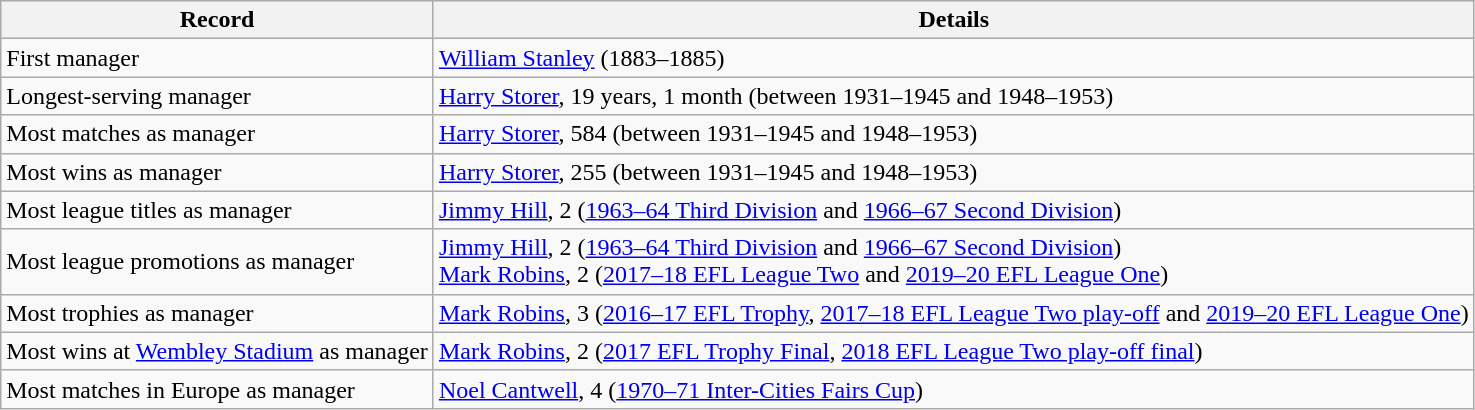<table class="wikitable">
<tr>
<th>Record</th>
<th>Details</th>
</tr>
<tr>
<td>First manager</td>
<td> <a href='#'>William Stanley</a> (1883–1885)</td>
</tr>
<tr>
<td>Longest-serving manager</td>
<td> <a href='#'>Harry Storer</a>, 19 years, 1 month (between 1931–1945 and 1948–1953)</td>
</tr>
<tr>
<td>Most matches as manager</td>
<td> <a href='#'>Harry Storer</a>, 584 (between 1931–1945 and 1948–1953)</td>
</tr>
<tr>
<td>Most wins as manager</td>
<td> <a href='#'>Harry Storer</a>, 255 (between 1931–1945 and 1948–1953)</td>
</tr>
<tr>
<td>Most league titles as manager</td>
<td> <a href='#'>Jimmy Hill</a>, 2 (<a href='#'>1963–64 Third Division</a> and <a href='#'>1966–67 Second Division</a>)</td>
</tr>
<tr>
<td>Most league promotions as manager</td>
<td> <a href='#'>Jimmy Hill</a>, 2 (<a href='#'>1963–64 Third Division</a> and <a href='#'>1966–67 Second Division</a>)<br> <a href='#'>Mark Robins</a>, 2 (<a href='#'>2017–18 EFL League Two</a> and <a href='#'>2019–20 EFL League One</a>)</td>
</tr>
<tr>
<td>Most trophies as manager</td>
<td> <a href='#'>Mark Robins</a>, 3 (<a href='#'>2016–17 EFL Trophy</a>, <a href='#'>2017–18 EFL League Two play-off</a> and <a href='#'>2019–20 EFL League One</a>)</td>
</tr>
<tr>
<td>Most wins at <a href='#'>Wembley Stadium</a> as manager</td>
<td> <a href='#'>Mark Robins</a>, 2 (<a href='#'>2017 EFL Trophy Final</a>, <a href='#'>2018 EFL League Two play-off final</a>)</td>
</tr>
<tr>
<td>Most matches in Europe as manager</td>
<td> <a href='#'>Noel Cantwell</a>, 4 (<a href='#'>1970–71 Inter-Cities Fairs Cup</a>)</td>
</tr>
</table>
